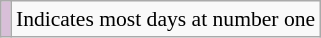<table class="wikitable" style="font-size:90%;">
<tr>
<td style="background-color:#D8BFD8"></td>
<td>Indicates most days at number one</td>
</tr>
</table>
